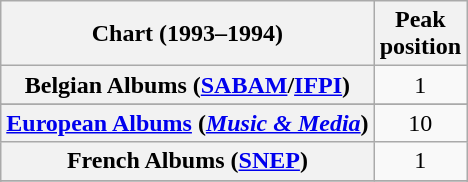<table class="wikitable sortable plainrowheaders" style="text-align:center">
<tr>
<th scope="col">Chart (1993–1994)</th>
<th scope="col">Peak<br>position</th>
</tr>
<tr>
<th scope="row">Belgian Albums (<a href='#'>SABAM</a>/<a href='#'>IFPI</a>)</th>
<td>1</td>
</tr>
<tr>
</tr>
<tr>
<th scope="row"><a href='#'>European Albums</a> (<em><a href='#'>Music & Media</a></em>)</th>
<td>10</td>
</tr>
<tr>
<th scope="row">French Albums (<a href='#'>SNEP</a>)</th>
<td>1</td>
</tr>
<tr>
</tr>
<tr>
</tr>
<tr>
</tr>
</table>
